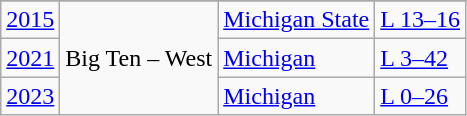<table class="wikitable">
<tr>
</tr>
<tr>
<td><a href='#'>2015</a></td>
<td rowspan="3">Big Ten – West</td>
<td><a href='#'>Michigan State</a></td>
<td><a href='#'>L 13–16</a></td>
</tr>
<tr>
<td><a href='#'>2021</a></td>
<td><a href='#'>Michigan</a></td>
<td><a href='#'>L 3–42</a></td>
</tr>
<tr>
<td><a href='#'>2023</a></td>
<td><a href='#'>Michigan</a></td>
<td><a href='#'>L 0–26</a></td>
</tr>
</table>
